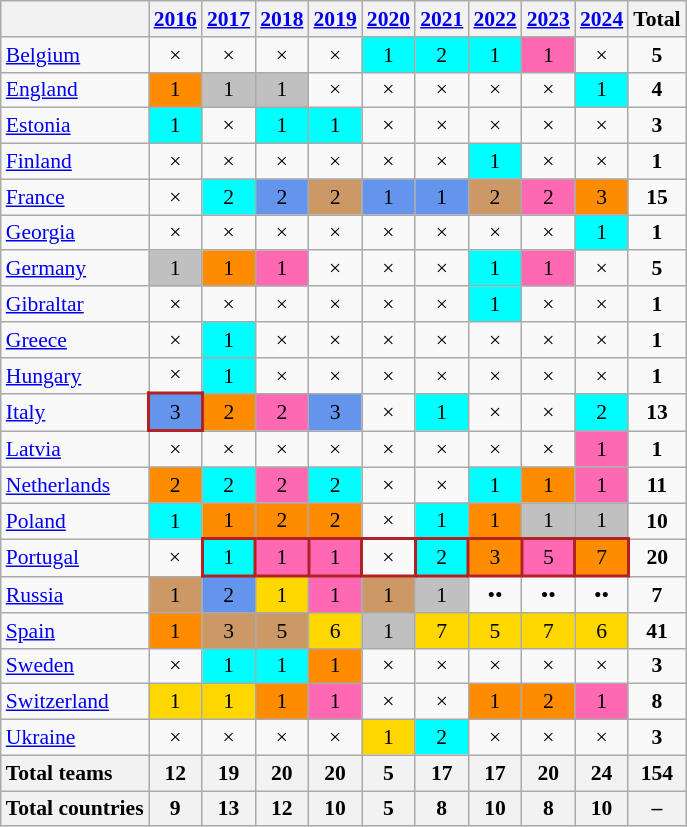<table class="wikitable" style="text-align:center;font-size:90%;">
<tr>
<th></th>
<th><a href='#'>2016</a></th>
<th><a href='#'>2017</a></th>
<th><a href='#'>2018</a></th>
<th><a href='#'>2019</a></th>
<th><a href='#'>2020</a></th>
<th><a href='#'>2021</a></th>
<th><a href='#'>2022</a></th>
<th><a href='#'>2023</a></th>
<th><a href='#'>2024</a></th>
<th>Total</th>
</tr>
<tr>
<td align=left> <a href='#'>Belgium</a></td>
<td>×</td>
<td>×</td>
<td>×</td>
<td>×</td>
<td bgcolor=cyan>1</td>
<td bgcolor=cyan>2</td>
<td bgcolor=cyan>1</td>
<td bgcolor=hotpink>1</td>
<td>×</td>
<td><strong>5</strong></td>
</tr>
<tr>
<td align=left> <a href='#'>England</a></td>
<td bgcolor=darkorange>1</td>
<td bgcolor=silver>1</td>
<td bgcolor=silver>1</td>
<td>×</td>
<td>×</td>
<td>×</td>
<td>×</td>
<td>×</td>
<td bgcolor=cyan>1</td>
<td><strong>4</strong></td>
</tr>
<tr>
<td align=left> <a href='#'>Estonia</a></td>
<td bgcolor=cyan>1</td>
<td>×</td>
<td bgcolor=cyan>1</td>
<td bgcolor=cyan>1</td>
<td>×</td>
<td>×</td>
<td>×</td>
<td>×</td>
<td>×</td>
<td><strong>3</strong></td>
</tr>
<tr>
<td align=left> <a href='#'>Finland</a></td>
<td>×</td>
<td>×</td>
<td>×</td>
<td>×</td>
<td>×</td>
<td>×</td>
<td bgcolor=cyan>1</td>
<td>×</td>
<td>×</td>
<td><strong>1</strong></td>
</tr>
<tr>
<td align=left> <a href='#'>France</a></td>
<td>×</td>
<td bgcolor=cyan>2</td>
<td bgcolor=CornflowerBlue>2</td>
<td bgcolor=#c96>2</td>
<td bgcolor=CornflowerBlue>1</td>
<td bgcolor=CornflowerBlue>1</td>
<td bgcolor=#c96>2</td>
<td bgcolor=hotpink>2</td>
<td bgcolor=darkorange>3</td>
<td><strong>15</strong></td>
</tr>
<tr>
<td align=left> <a href='#'>Georgia</a></td>
<td>×</td>
<td>×</td>
<td>×</td>
<td>×</td>
<td>×</td>
<td>×</td>
<td>×</td>
<td>×</td>
<td bgcolor=cyan>1</td>
<td><strong>1</strong></td>
</tr>
<tr>
<td align=left> <a href='#'>Germany</a></td>
<td bgcolor=silver>1</td>
<td bgcolor=darkorange>1</td>
<td bgcolor=hotpink>1</td>
<td>×</td>
<td>×</td>
<td>×</td>
<td bgcolor=cyan>1</td>
<td bgcolor=hotpink>1</td>
<td>×</td>
<td><strong>5</strong></td>
</tr>
<tr>
<td align=left> <a href='#'>Gibraltar</a></td>
<td>×</td>
<td>×</td>
<td>×</td>
<td>×</td>
<td>×</td>
<td>×</td>
<td bgcolor=cyan>1</td>
<td>×</td>
<td>×</td>
<td><strong>1</strong></td>
</tr>
<tr>
<td align=left> <a href='#'>Greece</a></td>
<td>×</td>
<td bgcolor=cyan>1</td>
<td>×</td>
<td>×</td>
<td>×</td>
<td>×</td>
<td>×</td>
<td>×</td>
<td>×</td>
<td><strong>1</strong></td>
</tr>
<tr>
<td align=left> <a href='#'>Hungary</a></td>
<td>×</td>
<td bgcolor=cyan>1</td>
<td>×</td>
<td>×</td>
<td>×</td>
<td>×</td>
<td>×</td>
<td>×</td>
<td>×</td>
<td><strong>1</strong></td>
</tr>
<tr>
<td align=left> <a href='#'>Italy</a></td>
<td bgcolor=CornflowerBlue style="border: 2.5px solid firebrick">3</td>
<td bgcolor=darkorange>2</td>
<td bgcolor=hotpink>2</td>
<td bgcolor=CornflowerBlue>3</td>
<td>×</td>
<td bgcolor=cyan>1</td>
<td>×</td>
<td>×</td>
<td bgcolor=cyan>2</td>
<td><strong>13</strong></td>
</tr>
<tr>
<td align=left> <a href='#'>Latvia</a></td>
<td>×</td>
<td>×</td>
<td>×</td>
<td>×</td>
<td>×</td>
<td>×</td>
<td>×</td>
<td>×</td>
<td bgcolor=hotpink>1</td>
<td><strong>1</strong></td>
</tr>
<tr>
<td align=left> <a href='#'>Netherlands</a></td>
<td bgcolor=darkorange>2</td>
<td bgcolor=cyan>2</td>
<td bgcolor=hotpink>2</td>
<td bgcolor=cyan>2</td>
<td>×</td>
<td>×</td>
<td bgcolor=cyan>1</td>
<td bgcolor=darkorange>1</td>
<td bgcolor=hotpink>1</td>
<td><strong>11</strong></td>
</tr>
<tr>
<td align=left> <a href='#'>Poland</a></td>
<td bgcolor=cyan>1</td>
<td bgcolor=darkorange>1</td>
<td bgcolor=darkorange>2</td>
<td bgcolor=darkorange>2</td>
<td>×</td>
<td bgcolor=cyan>1</td>
<td bgcolor=darkorange>1</td>
<td bgcolor=silver>1</td>
<td bgcolor=silver>1</td>
<td><strong>10</strong></td>
</tr>
<tr>
<td align=left> <a href='#'>Portugal</a></td>
<td>×</td>
<td bgcolor=cyan style="border: 2.5px solid firebrick">1</td>
<td bgcolor=hotpink style="border: 2.5px solid firebrick">1</td>
<td bgcolor=hotpink style="border: 2.5px solid firebrick">1</td>
<td style="border: 2.5px solid firebrick">×</td>
<td bgcolor=cyan style="border: 2.5px solid firebrick">2</td>
<td bgcolor=darkorange style="border: 2.5px solid firebrick">3</td>
<td bgcolor=hotpink style="border: 2.5px solid firebrick">5</td>
<td bgcolor=darkorange style="border: 2.5px solid firebrick">7</td>
<td><strong>20</strong></td>
</tr>
<tr>
<td align=left> <a href='#'>Russia</a></td>
<td bgcolor=#c96>1</td>
<td bgcolor=CornflowerBlue>2</td>
<td bgcolor=gold>1</td>
<td bgcolor=hotpink>1</td>
<td bgcolor=#c96>1</td>
<td bgcolor=silver>1</td>
<td>••</td>
<td>••</td>
<td>••</td>
<td><strong>7</strong></td>
</tr>
<tr>
<td align=left> <a href='#'>Spain</a></td>
<td bgcolor=darkorange>1</td>
<td bgcolor=#c96>3</td>
<td bgcolor=#c96>5</td>
<td bgcolor=gold>6</td>
<td bgcolor=silver>1</td>
<td bgcolor=gold>7</td>
<td bgcolor=gold>5</td>
<td bgcolor=gold>7</td>
<td bgcolor=gold>6</td>
<td><strong>41</strong></td>
</tr>
<tr>
<td align=left> <a href='#'>Sweden</a></td>
<td>×</td>
<td bgcolor=cyan>1</td>
<td bgcolor=cyan>1</td>
<td bgcolor=darkorange>1</td>
<td>×</td>
<td>×</td>
<td>×</td>
<td>×</td>
<td>×</td>
<td><strong>3</strong></td>
</tr>
<tr>
<td align=left> <a href='#'>Switzerland</a></td>
<td bgcolor=gold>1</td>
<td bgcolor=gold>1</td>
<td bgcolor=darkorange>1</td>
<td bgcolor=hotpink>1</td>
<td>×</td>
<td>×</td>
<td bgcolor=darkorange>1</td>
<td bgcolor=darkorange>2</td>
<td bgcolor=hotpink>1</td>
<td><strong>8</strong></td>
</tr>
<tr>
<td align=left> <a href='#'>Ukraine</a></td>
<td>×</td>
<td>×</td>
<td>×</td>
<td>×</td>
<td bgcolor=gold>1</td>
<td bgcolor=cyan>2</td>
<td>×</td>
<td>×</td>
<td>×</td>
<td><strong>3</strong></td>
</tr>
<tr>
<th style="text-align:left">Total teams</th>
<th>12</th>
<th>19</th>
<th>20</th>
<th>20</th>
<th>5</th>
<th>17</th>
<th>17</th>
<th>20</th>
<th>24</th>
<th>154</th>
</tr>
<tr>
<th style="text-align:left">Total countries</th>
<th>9</th>
<th>13</th>
<th>12</th>
<th>10</th>
<th>5</th>
<th>8</th>
<th>10</th>
<th>8</th>
<th>10</th>
<th>–</th>
</tr>
</table>
